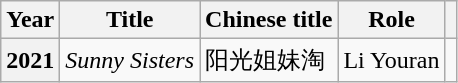<table class="wikitable plainrowheaders">
<tr>
<th scope="col">Year</th>
<th scope="col">Title</th>
<th scope="col">Chinese title</th>
<th scope="col">Role</th>
<th scope="col" class="unsortable"></th>
</tr>
<tr>
<th scope="row">2021</th>
<td><em>Sunny Sisters</em></td>
<td>阳光姐妹淘</td>
<td>Li Youran</td>
<td style="text-align:center"></td>
</tr>
</table>
